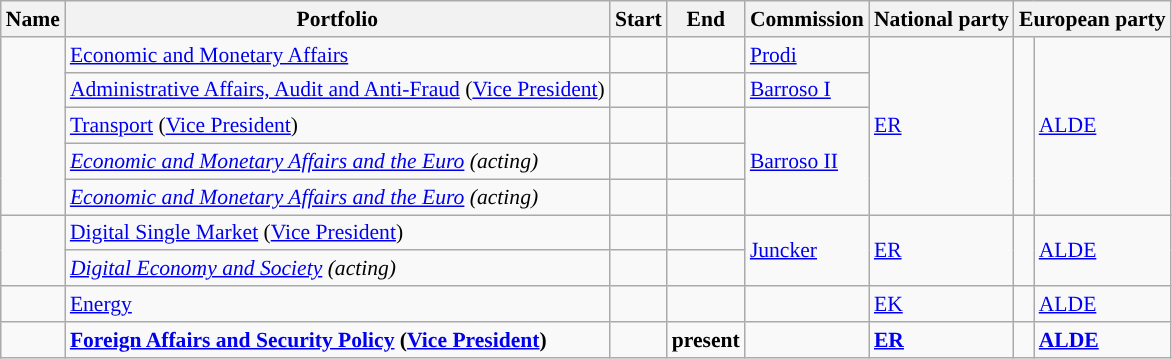<table class="wikitable sortable" style="font-size: 90%;">
<tr>
<th>Name</th>
<th>Portfolio</th>
<th>Start</th>
<th>End</th>
<th>Commission</th>
<th>National party</th>
<th colspan=2>European party</th>
</tr>
<tr>
<td rowspan=5></td>
<td><a href='#'>Economic and Monetary Affairs</a></td>
<td></td>
<td></td>
<td><a href='#'>Prodi</a></td>
<td rowspan=5><a href='#'>ER</a></td>
<td rowspan=5 style="background:"></td>
<td rowspan=5><a href='#'>ALDE</a></td>
</tr>
<tr>
<td><a href='#'>Administrative Affairs, Audit and Anti-Fraud</a> (<a href='#'>Vice President</a>)</td>
<td></td>
<td></td>
<td><a href='#'>Barroso I</a></td>
</tr>
<tr>
<td><a href='#'>Transport</a> (<a href='#'>Vice President</a>)</td>
<td></td>
<td></td>
<td rowspan=3><a href='#'>Barroso II</a></td>
</tr>
<tr>
<td><em><a href='#'>Economic and Monetary Affairs and the Euro</a> (acting)</em></td>
<td><em></em></td>
<td><em></em></td>
</tr>
<tr>
<td><em><a href='#'>Economic and Monetary Affairs and the Euro</a> (acting)</em></td>
<td><em></em></td>
<td><em></em></td>
</tr>
<tr>
<td rowspan=2></td>
<td><a href='#'>Digital Single Market</a> (<a href='#'>Vice President</a>)</td>
<td></td>
<td></td>
<td rowspan=2><a href='#'>Juncker</a></td>
<td rowspan=2><a href='#'>ER</a></td>
<td rowspan=2 style="background:"></td>
<td rowspan=2><a href='#'>ALDE</a></td>
</tr>
<tr>
<td><em><a href='#'>Digital Economy and Society</a> (acting)</em></td>
<td><em></em></td>
<td><em></em></td>
</tr>
<tr>
<td></td>
<td><a href='#'>Energy</a></td>
<td></td>
<td></td>
<td></td>
<td><a href='#'>EK</a></td>
<td style="background:"></td>
<td><a href='#'>ALDE</a></td>
</tr>
<tr>
<td><strong></strong></td>
<td><strong><a href='#'>Foreign Affairs and Security Policy</a> (<a href='#'>Vice President</a>)</strong></td>
<td><strong></strong></td>
<td><strong>present</strong></td>
<td><strong></strong></td>
<td><strong><a href='#'>ER</a></strong></td>
<td style="background:"></td>
<td><strong><a href='#'>ALDE</a></strong></td>
</tr>
</table>
